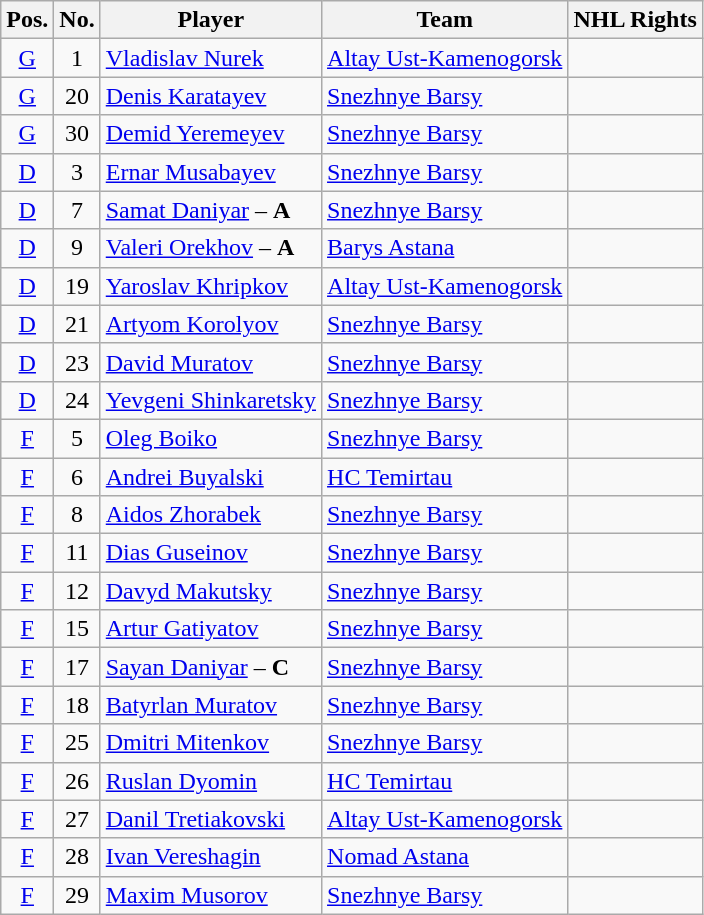<table class="wikitable sortable">
<tr>
<th>Pos.</th>
<th>No.</th>
<th>Player</th>
<th>Team</th>
<th>NHL Rights</th>
</tr>
<tr>
<td style="text-align:center;"><a href='#'>G</a></td>
<td style="text-align:center;">1</td>
<td><a href='#'>Vladislav Nurek</a></td>
<td> <a href='#'>Altay Ust-Kamenogorsk</a></td>
<td></td>
</tr>
<tr>
<td style="text-align:center;"><a href='#'>G</a></td>
<td style="text-align:center;">20</td>
<td><a href='#'>Denis Karatayev</a></td>
<td> <a href='#'>Snezhnye Barsy</a></td>
<td></td>
</tr>
<tr>
<td style="text-align:center;"><a href='#'>G</a></td>
<td style="text-align:center;">30</td>
<td><a href='#'>Demid Yeremeyev</a></td>
<td> <a href='#'>Snezhnye Barsy</a></td>
<td></td>
</tr>
<tr>
<td style="text-align:center;"><a href='#'>D</a></td>
<td style="text-align:center;">3</td>
<td><a href='#'>Ernar Musabayev</a></td>
<td> <a href='#'>Snezhnye Barsy</a></td>
<td></td>
</tr>
<tr>
<td style="text-align:center;"><a href='#'>D</a></td>
<td style="text-align:center;">7</td>
<td><a href='#'>Samat Daniyar</a> – <strong>A</strong></td>
<td> <a href='#'>Snezhnye Barsy</a></td>
<td></td>
</tr>
<tr>
<td style="text-align:center;"><a href='#'>D</a></td>
<td style="text-align:center;">9</td>
<td><a href='#'>Valeri Orekhov</a> – <strong>A</strong></td>
<td> <a href='#'>Barys Astana</a></td>
<td></td>
</tr>
<tr>
<td style="text-align:center;"><a href='#'>D</a></td>
<td style="text-align:center;">19</td>
<td><a href='#'>Yaroslav Khripkov</a></td>
<td> <a href='#'>Altay Ust-Kamenogorsk</a></td>
<td></td>
</tr>
<tr>
<td style="text-align:center;"><a href='#'>D</a></td>
<td style="text-align:center;">21</td>
<td><a href='#'>Artyom Korolyov</a></td>
<td> <a href='#'>Snezhnye Barsy</a></td>
<td></td>
</tr>
<tr>
<td style="text-align:center;"><a href='#'>D</a></td>
<td style="text-align:center;">23</td>
<td><a href='#'>David Muratov</a></td>
<td> <a href='#'>Snezhnye Barsy</a></td>
<td></td>
</tr>
<tr>
<td style="text-align:center;"><a href='#'>D</a></td>
<td style="text-align:center;">24</td>
<td><a href='#'>Yevgeni Shinkaretsky</a></td>
<td> <a href='#'>Snezhnye Barsy</a></td>
<td></td>
</tr>
<tr>
<td style="text-align:center;"><a href='#'>F</a></td>
<td style="text-align:center;">5</td>
<td><a href='#'>Oleg Boiko</a></td>
<td> <a href='#'>Snezhnye Barsy</a></td>
<td></td>
</tr>
<tr>
<td style="text-align:center;"><a href='#'>F</a></td>
<td style="text-align:center;">6</td>
<td><a href='#'>Andrei Buyalski</a></td>
<td> <a href='#'>HC Temirtau</a></td>
<td></td>
</tr>
<tr>
<td style="text-align:center;"><a href='#'>F</a></td>
<td style="text-align:center;">8</td>
<td><a href='#'>Aidos Zhorabek</a></td>
<td> <a href='#'>Snezhnye Barsy</a></td>
<td></td>
</tr>
<tr>
<td style="text-align:center;"><a href='#'>F</a></td>
<td style="text-align:center;">11</td>
<td><a href='#'>Dias Guseinov</a></td>
<td> <a href='#'>Snezhnye Barsy</a></td>
<td></td>
</tr>
<tr>
<td style="text-align:center;"><a href='#'>F</a></td>
<td style="text-align:center;">12</td>
<td><a href='#'>Davyd Makutsky</a></td>
<td> <a href='#'>Snezhnye Barsy</a></td>
<td></td>
</tr>
<tr>
<td style="text-align:center;"><a href='#'>F</a></td>
<td style="text-align:center;">15</td>
<td><a href='#'>Artur Gatiyatov</a></td>
<td> <a href='#'>Snezhnye Barsy</a></td>
<td></td>
</tr>
<tr>
<td style="text-align:center;"><a href='#'>F</a></td>
<td style="text-align:center;">17</td>
<td><a href='#'>Sayan Daniyar</a> – <strong>C</strong></td>
<td> <a href='#'>Snezhnye Barsy</a></td>
<td></td>
</tr>
<tr>
<td style="text-align:center;"><a href='#'>F</a></td>
<td style="text-align:center;">18</td>
<td><a href='#'>Batyrlan Muratov</a></td>
<td> <a href='#'>Snezhnye Barsy</a></td>
<td></td>
</tr>
<tr>
<td style="text-align:center;"><a href='#'>F</a></td>
<td style="text-align:center;">25</td>
<td><a href='#'>Dmitri Mitenkov</a></td>
<td> <a href='#'>Snezhnye Barsy</a></td>
<td></td>
</tr>
<tr>
<td style="text-align:center;"><a href='#'>F</a></td>
<td style="text-align:center;">26</td>
<td><a href='#'>Ruslan Dyomin</a></td>
<td> <a href='#'>HC Temirtau</a></td>
<td></td>
</tr>
<tr>
<td style="text-align:center;"><a href='#'>F</a></td>
<td style="text-align:center;">27</td>
<td><a href='#'>Danil Tretiakovski</a></td>
<td> <a href='#'>Altay Ust-Kamenogorsk</a></td>
<td></td>
</tr>
<tr>
<td style="text-align:center;"><a href='#'>F</a></td>
<td style="text-align:center;">28</td>
<td><a href='#'>Ivan Vereshagin</a></td>
<td> <a href='#'>Nomad Astana</a></td>
<td></td>
</tr>
<tr>
<td style="text-align:center;"><a href='#'>F</a></td>
<td style="text-align:center;">29</td>
<td><a href='#'>Maxim Musorov</a></td>
<td> <a href='#'>Snezhnye Barsy</a></td>
<td></td>
</tr>
</table>
